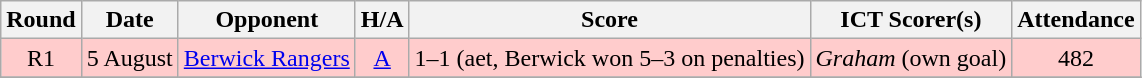<table class="wikitable" style="text-align:center">
<tr>
<th>Round</th>
<th>Date</th>
<th>Opponent</th>
<th>H/A</th>
<th>Score</th>
<th>ICT Scorer(s)</th>
<th>Attendance</th>
</tr>
<tr bgcolor=#FFCCCC>
<td>R1</td>
<td align=left>5 August</td>
<td align=left><a href='#'>Berwick Rangers</a></td>
<td><a href='#'>A</a></td>
<td>1–1 (aet, Berwick won 5–3 on penalties)</td>
<td align=left><em>Graham</em> (own goal)</td>
<td>482</td>
</tr>
<tr>
</tr>
</table>
